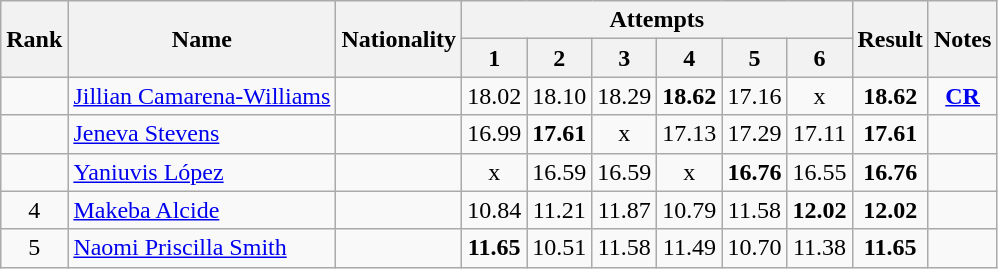<table class="wikitable sortable" style="text-align:center">
<tr>
<th rowspan=2>Rank</th>
<th rowspan=2>Name</th>
<th rowspan=2>Nationality</th>
<th colspan=6>Attempts</th>
<th rowspan=2>Result</th>
<th rowspan=2>Notes</th>
</tr>
<tr>
<th>1</th>
<th>2</th>
<th>3</th>
<th>4</th>
<th>5</th>
<th>6</th>
</tr>
<tr>
<td align=center></td>
<td align=left><a href='#'>Jillian Camarena-Williams</a></td>
<td align=left></td>
<td>18.02</td>
<td>18.10</td>
<td>18.29</td>
<td><strong>18.62</strong></td>
<td>17.16</td>
<td>x</td>
<td><strong>18.62</strong></td>
<td><strong><a href='#'>CR</a></strong></td>
</tr>
<tr>
<td align=center></td>
<td align=left><a href='#'>Jeneva Stevens</a></td>
<td align=left></td>
<td>16.99</td>
<td><strong>17.61</strong></td>
<td>x</td>
<td>17.13</td>
<td>17.29</td>
<td>17.11</td>
<td><strong>17.61</strong></td>
<td></td>
</tr>
<tr>
<td align=center></td>
<td align=left><a href='#'>Yaniuvis López</a></td>
<td align=left></td>
<td>x</td>
<td>16.59</td>
<td>16.59</td>
<td>x</td>
<td><strong>16.76</strong></td>
<td>16.55</td>
<td><strong>16.76</strong></td>
<td></td>
</tr>
<tr>
<td align=center>4</td>
<td align=left><a href='#'>Makeba Alcide</a></td>
<td align=left></td>
<td>10.84</td>
<td>11.21</td>
<td>11.87</td>
<td>10.79</td>
<td>11.58</td>
<td><strong>12.02</strong></td>
<td><strong>12.02</strong></td>
<td></td>
</tr>
<tr>
<td align=center>5</td>
<td align=left><a href='#'>Naomi Priscilla Smith</a></td>
<td align=left></td>
<td><strong>11.65</strong></td>
<td>10.51</td>
<td>11.58</td>
<td>11.49</td>
<td>10.70</td>
<td>11.38</td>
<td><strong>11.65</strong></td>
<td></td>
</tr>
</table>
